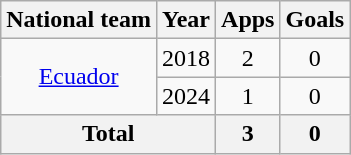<table class="wikitable" style="text-align: center;">
<tr>
<th>National team</th>
<th>Year</th>
<th>Apps</th>
<th>Goals</th>
</tr>
<tr>
<td rowspan="2"><a href='#'>Ecuador</a></td>
<td>2018</td>
<td>2</td>
<td>0</td>
</tr>
<tr>
<td>2024</td>
<td>1</td>
<td>0</td>
</tr>
<tr>
<th colspan="2">Total</th>
<th>3</th>
<th>0</th>
</tr>
</table>
